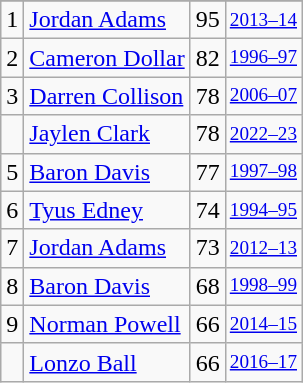<table class="wikitable">
<tr>
</tr>
<tr>
<td>1</td>
<td><a href='#'>Jordan Adams</a></td>
<td>95</td>
<td style="font-size:80%;"><a href='#'>2013–14</a></td>
</tr>
<tr>
<td>2</td>
<td><a href='#'>Cameron Dollar</a></td>
<td>82</td>
<td style="font-size:80%;"><a href='#'>1996–97</a></td>
</tr>
<tr>
<td>3</td>
<td><a href='#'>Darren Collison</a></td>
<td>78</td>
<td style="font-size:80%;"><a href='#'>2006–07</a></td>
</tr>
<tr>
<td></td>
<td><a href='#'>Jaylen Clark</a></td>
<td>78</td>
<td style="font-size:80%;"><a href='#'>2022–23</a></td>
</tr>
<tr>
<td>5</td>
<td><a href='#'>Baron Davis</a></td>
<td>77</td>
<td style="font-size:80%;"><a href='#'>1997–98</a></td>
</tr>
<tr>
<td>6</td>
<td><a href='#'>Tyus Edney</a></td>
<td>74</td>
<td style="font-size:80%;"><a href='#'>1994–95</a></td>
</tr>
<tr>
<td>7</td>
<td><a href='#'>Jordan Adams</a></td>
<td>73</td>
<td style="font-size:80%;"><a href='#'>2012–13</a></td>
</tr>
<tr>
<td>8</td>
<td><a href='#'>Baron Davis</a></td>
<td>68</td>
<td style="font-size:80%;"><a href='#'>1998–99</a></td>
</tr>
<tr>
<td>9</td>
<td><a href='#'>Norman Powell</a></td>
<td>66</td>
<td style="font-size:80%;"><a href='#'>2014–15</a></td>
</tr>
<tr>
<td></td>
<td><a href='#'>Lonzo Ball</a></td>
<td>66</td>
<td style="font-size:80%;"><a href='#'>2016–17</a></td>
</tr>
</table>
